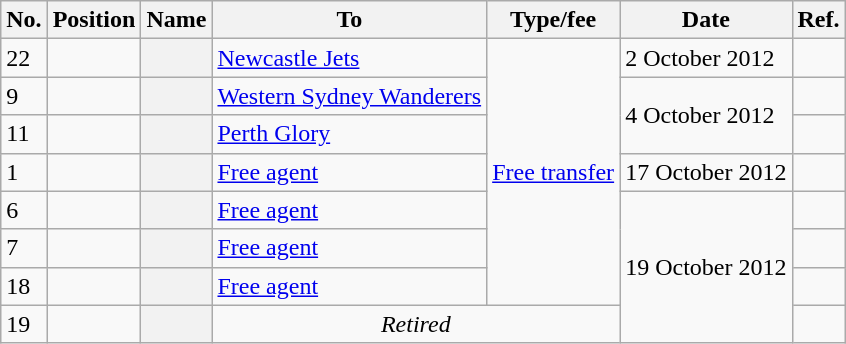<table class="wikitable plainrowheaders sortable" style="text-align:center; text-align:left">
<tr>
<th>No.</th>
<th>Position</th>
<th>Name</th>
<th>To</th>
<th>Type/fee</th>
<th>Date</th>
<th>Ref.</th>
</tr>
<tr>
<td>22</td>
<td></td>
<th scope="row"></th>
<td><a href='#'>Newcastle Jets</a></td>
<td rowspan="7"><a href='#'>Free transfer</a></td>
<td>2 October 2012</td>
<td></td>
</tr>
<tr>
<td>9</td>
<td></td>
<th scope="row"></th>
<td><a href='#'>Western Sydney Wanderers</a></td>
<td rowspan="2">4 October 2012</td>
<td></td>
</tr>
<tr>
<td>11</td>
<td></td>
<th scope="row"></th>
<td><a href='#'>Perth Glory</a></td>
<td></td>
</tr>
<tr>
<td>1</td>
<td></td>
<th scope="row"></th>
<td><a href='#'>Free agent</a></td>
<td>17 October 2012</td>
<td></td>
</tr>
<tr>
<td>6</td>
<td></td>
<th scope="row"></th>
<td><a href='#'>Free agent</a></td>
<td rowspan="4">19 October 2012</td>
<td></td>
</tr>
<tr>
<td>7</td>
<td></td>
<th scope="row"></th>
<td><a href='#'>Free agent</a></td>
<td></td>
</tr>
<tr>
<td>18</td>
<td></td>
<th scope="row"></th>
<td><a href='#'>Free agent</a></td>
<td></td>
</tr>
<tr>
<td>19</td>
<td></td>
<th scope="row"></th>
<td colspan="2" align="center"><em>Retired</em></td>
<td></td>
</tr>
</table>
